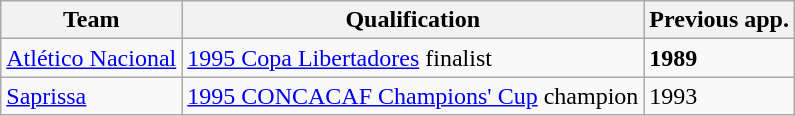<table class="wikitable">
<tr>
<th>Team</th>
<th>Qualification</th>
<th>Previous app.</th>
</tr>
<tr>
<td> <a href='#'>Atlético Nacional</a></td>
<td><a href='#'>1995 Copa Libertadores</a> finalist</td>
<td><strong>1989</strong></td>
</tr>
<tr>
<td> <a href='#'>Saprissa</a></td>
<td><a href='#'>1995 CONCACAF Champions' Cup</a> champion</td>
<td>1993</td>
</tr>
</table>
